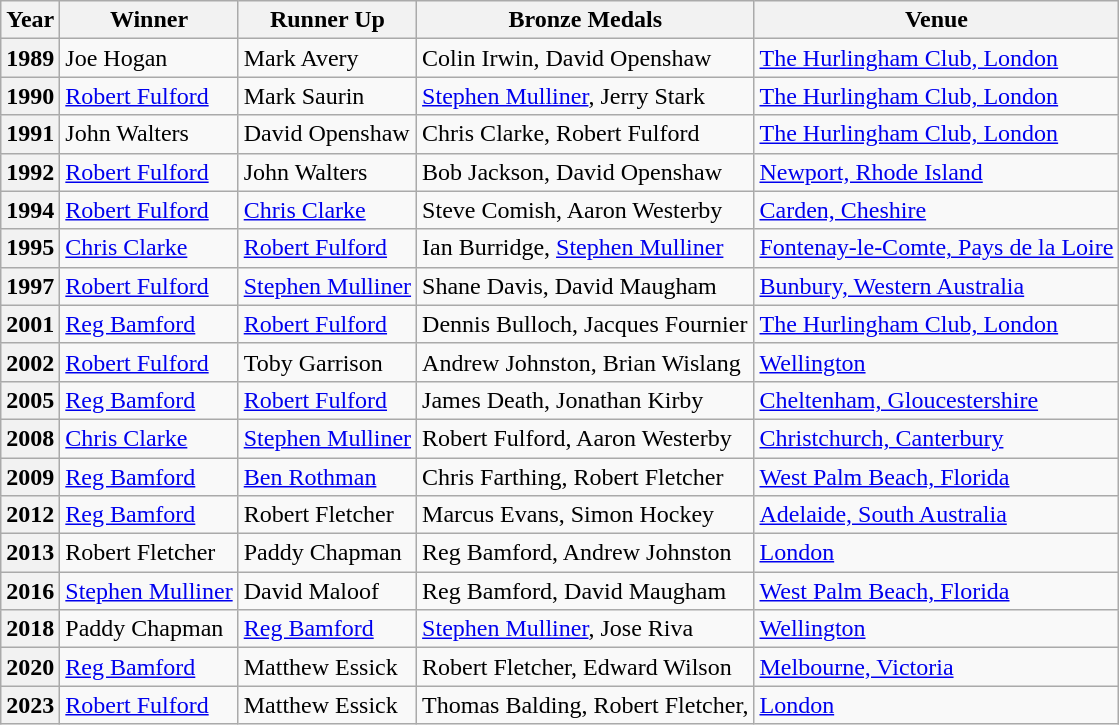<table class="wikitable">
<tr>
<th>Year</th>
<th>Winner</th>
<th>Runner Up</th>
<th>Bronze Medals</th>
<th>Venue</th>
</tr>
<tr>
<th>1989</th>
<td> Joe Hogan</td>
<td> Mark Avery</td>
<td> Colin Irwin,  David Openshaw</td>
<td> <a href='#'>The Hurlingham Club, London</a></td>
</tr>
<tr>
<th>1990</th>
<td> <a href='#'>Robert Fulford</a></td>
<td> Mark Saurin</td>
<td> <a href='#'>Stephen Mulliner</a>,  Jerry Stark</td>
<td> <a href='#'>The Hurlingham Club, London</a></td>
</tr>
<tr>
<th>1991</th>
<td> John Walters</td>
<td> David Openshaw</td>
<td> Chris Clarke,  Robert Fulford</td>
<td> <a href='#'>The Hurlingham Club, London</a></td>
</tr>
<tr>
<th>1992</th>
<td> <a href='#'>Robert Fulford</a></td>
<td> John Walters</td>
<td> Bob Jackson,  David Openshaw</td>
<td> <a href='#'>Newport, Rhode Island</a></td>
</tr>
<tr>
<th>1994</th>
<td> <a href='#'>Robert Fulford</a></td>
<td> <a href='#'>Chris Clarke</a></td>
<td> Steve Comish,  Aaron Westerby</td>
<td> <a href='#'>Carden, Cheshire</a></td>
</tr>
<tr>
<th>1995</th>
<td> <a href='#'>Chris Clarke</a></td>
<td> <a href='#'>Robert Fulford</a></td>
<td> Ian Burridge,  <a href='#'>Stephen Mulliner</a></td>
<td> <a href='#'>Fontenay-le-Comte, Pays de la Loire</a></td>
</tr>
<tr>
<th>1997</th>
<td> <a href='#'>Robert Fulford</a></td>
<td> <a href='#'>Stephen Mulliner</a></td>
<td> Shane Davis,  David Maugham</td>
<td> <a href='#'>Bunbury, Western Australia</a></td>
</tr>
<tr>
<th>2001</th>
<td> <a href='#'>Reg Bamford</a></td>
<td> <a href='#'>Robert Fulford</a></td>
<td> Dennis Bulloch,  Jacques Fournier</td>
<td> <a href='#'>The Hurlingham Club, London</a></td>
</tr>
<tr>
<th>2002</th>
<td> <a href='#'>Robert Fulford</a></td>
<td> Toby Garrison</td>
<td> Andrew Johnston,  Brian Wislang</td>
<td> <a href='#'>Wellington</a></td>
</tr>
<tr>
<th>2005</th>
<td> <a href='#'>Reg Bamford</a></td>
<td> <a href='#'>Robert Fulford</a></td>
<td> James Death,  Jonathan Kirby</td>
<td> <a href='#'>Cheltenham, Gloucestershire</a></td>
</tr>
<tr>
<th>2008</th>
<td> <a href='#'>Chris Clarke</a></td>
<td> <a href='#'>Stephen Mulliner</a></td>
<td> Robert Fulford,   Aaron Westerby</td>
<td> <a href='#'>Christchurch, Canterbury</a></td>
</tr>
<tr>
<th>2009</th>
<td> <a href='#'>Reg Bamford</a></td>
<td> <a href='#'>Ben Rothman</a></td>
<td> Chris Farthing,  Robert Fletcher</td>
<td> <a href='#'>West Palm Beach, Florida</a></td>
</tr>
<tr>
<th>2012</th>
<td> <a href='#'>Reg Bamford</a></td>
<td> Robert Fletcher</td>
<td> Marcus Evans,  Simon Hockey</td>
<td> <a href='#'>Adelaide, South Australia</a></td>
</tr>
<tr>
<th>2013</th>
<td> Robert Fletcher</td>
<td> Paddy Chapman</td>
<td> Reg Bamford,  Andrew Johnston</td>
<td> <a href='#'>London</a></td>
</tr>
<tr>
<th>2016</th>
<td> <a href='#'>Stephen Mulliner</a></td>
<td> David Maloof</td>
<td> Reg Bamford,  David Maugham</td>
<td> <a href='#'>West Palm Beach, Florida</a></td>
</tr>
<tr>
<th>2018</th>
<td> Paddy Chapman</td>
<td> <a href='#'>Reg Bamford</a></td>
<td> <a href='#'>Stephen Mulliner</a>,  Jose Riva</td>
<td> <a href='#'>Wellington</a></td>
</tr>
<tr>
<th>2020</th>
<td> <a href='#'>Reg Bamford</a></td>
<td> Matthew Essick</td>
<td> Robert Fletcher,  Edward Wilson</td>
<td> <a href='#'>Melbourne, Victoria</a></td>
</tr>
<tr>
<th>2023</th>
<td> <a href='#'>Robert Fulford</a></td>
<td> Matthew Essick</td>
<td> Thomas Balding,  Robert Fletcher,</td>
<td> <a href='#'>London</a></td>
</tr>
</table>
